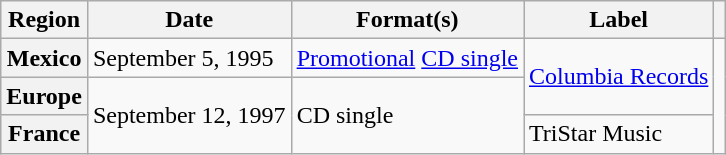<table class="wikitable plainrowheaders" border="1">
<tr>
<th scope="col">Region</th>
<th scope="col">Date</th>
<th scope="col">Format(s)</th>
<th scope="col">Label</th>
<th scope="col"></th>
</tr>
<tr>
<th scope="row">Mexico</th>
<td>September 5, 1995</td>
<td><a href='#'>Promotional</a> <a href='#'>CD single</a></td>
<td rowspan="2"><a href='#'>Columbia Records</a></td>
<td style="text-align:center;"rowspan="3"></td>
</tr>
<tr>
<th scope="row">Europe</th>
<td rowspan="2">September 12, 1997</td>
<td rowspan="2">CD single</td>
</tr>
<tr>
<th scope="row">France</th>
<td>TriStar Music</td>
</tr>
</table>
